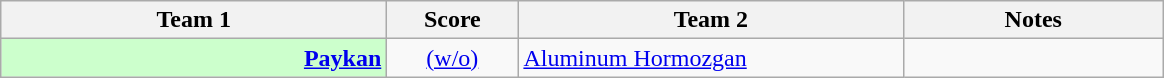<table class="wikitable" style="text-align:center">
<tr>
<th width=250>Team 1</th>
<th width=80>Score</th>
<th width=250>Team 2</th>
<th width=165>Notes</th>
</tr>
<tr>
<td style="background:#cfc; text-align:right;"><strong><a href='#'>Paykan</a></strong></td>
<td><a href='#'>(w/o)</a></td>
<td style="text-align:left;"><a href='#'>Aluminum Hormozgan</a></td>
<td></td>
</tr>
</table>
